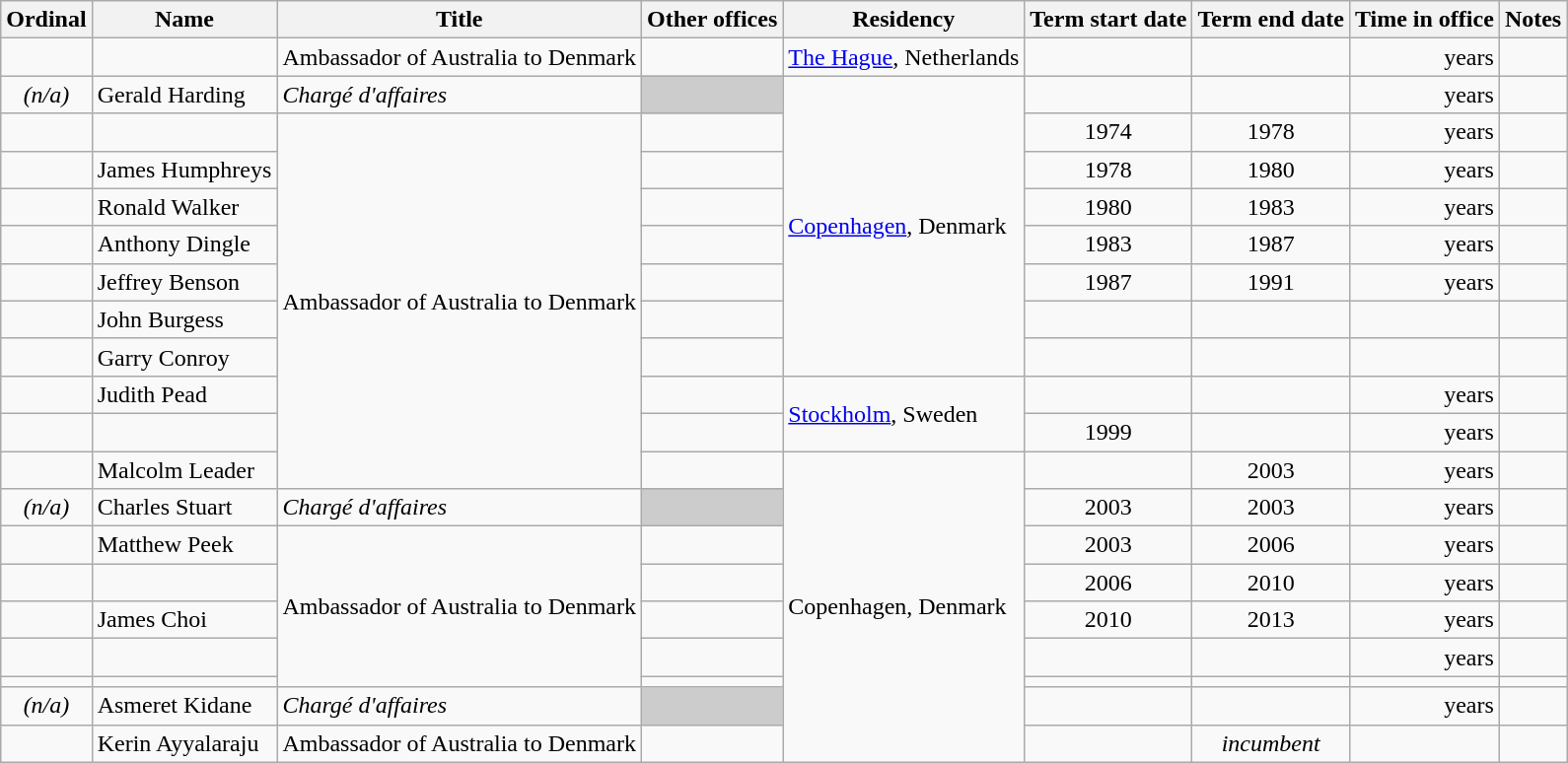<table class='wikitable sortable'>
<tr>
<th>Ordinal</th>
<th>Name</th>
<th>Title</th>
<th>Other offices</th>
<th>Residency</th>
<th>Term start date</th>
<th>Term end date</th>
<th>Time in office</th>
<th>Notes</th>
</tr>
<tr>
<td align=center></td>
<td></td>
<td>Ambassador of Australia to Denmark</td>
<td></td>
<td><a href='#'>The Hague</a>, Netherlands</td>
<td align=center></td>
<td align=center></td>
<td align=right> years</td>
<td></td>
</tr>
<tr>
<td align=center><em>(n/a)</em></td>
<td>Gerald Harding</td>
<td><em>Chargé d'affaires</em></td>
<th style="background: #cccccc;"></th>
<td rowspan=8><a href='#'>Copenhagen</a>, Denmark</td>
<td align=center></td>
<td align=center></td>
<td align=right> years</td>
<td></td>
</tr>
<tr>
<td align=center></td>
<td></td>
<td rowspan=10>Ambassador of Australia to Denmark</td>
<td></td>
<td align=center>1974</td>
<td align=center>1978</td>
<td align=right> years</td>
<td></td>
</tr>
<tr>
<td align=center></td>
<td>James Humphreys</td>
<td></td>
<td align=center>1978</td>
<td align=center>1980</td>
<td align=right> years</td>
<td></td>
</tr>
<tr>
<td align=center></td>
<td>Ronald Walker</td>
<td></td>
<td align=center>1980</td>
<td align=center>1983</td>
<td align=right> years</td>
<td></td>
</tr>
<tr>
<td align=center></td>
<td>Anthony Dingle</td>
<td></td>
<td align=center>1983</td>
<td align=center>1987</td>
<td align=right> years</td>
<td></td>
</tr>
<tr>
<td align=center></td>
<td>Jeffrey Benson</td>
<td></td>
<td align=center>1987</td>
<td align=center>1991</td>
<td align=right> years</td>
<td></td>
</tr>
<tr>
<td align=center></td>
<td>John Burgess</td>
<td></td>
<td align=center></td>
<td align=center></td>
<td align=right></td>
<td></td>
</tr>
<tr>
<td align=center></td>
<td>Garry Conroy</td>
<td></td>
<td align=center></td>
<td align=center></td>
<td align=right></td>
<td></td>
</tr>
<tr>
<td align=center></td>
<td>Judith Pead</td>
<td></td>
<td rowspan=2><a href='#'>Stockholm</a>, Sweden</td>
<td align=center></td>
<td align=center></td>
<td align=right> years</td>
<td></td>
</tr>
<tr>
<td align=center></td>
<td></td>
<td></td>
<td align=center>1999</td>
<td align=center></td>
<td align=right> years</td>
<td></td>
</tr>
<tr>
<td align=center></td>
<td>Malcolm Leader</td>
<td></td>
<td rowspan=9>Copenhagen, Denmark</td>
<td align=center></td>
<td align=center>2003</td>
<td align=right> years</td>
<td></td>
</tr>
<tr>
<td align=center><em>(n/a)</em></td>
<td>Charles Stuart</td>
<td><em>Chargé d'affaires</em></td>
<th style="background: #cccccc;"></th>
<td align=center>2003</td>
<td align=center>2003</td>
<td align=right> years</td>
<td></td>
</tr>
<tr>
<td align=center></td>
<td>Matthew Peek</td>
<td rowspan=5>Ambassador of Australia to Denmark</td>
<td></td>
<td align=center>2003</td>
<td align=center>2006</td>
<td align=right> years</td>
<td></td>
</tr>
<tr>
<td align=center></td>
<td></td>
<td></td>
<td align=center>2006</td>
<td align=center>2010</td>
<td align=right> years</td>
<td></td>
</tr>
<tr>
<td align=center></td>
<td>James Choi</td>
<td></td>
<td align=center>2010</td>
<td align=center>2013</td>
<td align=right> years</td>
<td></td>
</tr>
<tr>
<td align=center></td>
<td></td>
<td></td>
<td align=center></td>
<td align=center></td>
<td align=right> years</td>
<td></td>
</tr>
<tr>
<td align=center></td>
<td></td>
<td></td>
<td align=center></td>
<td align=center></td>
<td align=right></td>
<td></td>
</tr>
<tr>
<td align=center><em>(n/a)</em></td>
<td>Asmeret Kidane</td>
<td><em>Chargé d'affaires</em></td>
<th style="background: #cccccc;"></th>
<td align=center></td>
<td align=center></td>
<td align=right> years</td>
<td></td>
</tr>
<tr>
<td align=center></td>
<td>Kerin Ayyalaraju</td>
<td>Ambassador of Australia to Denmark</td>
<td></td>
<td align=center></td>
<td align=center><em>incumbent</em></td>
<td align=right></td>
<td></td>
</tr>
</table>
